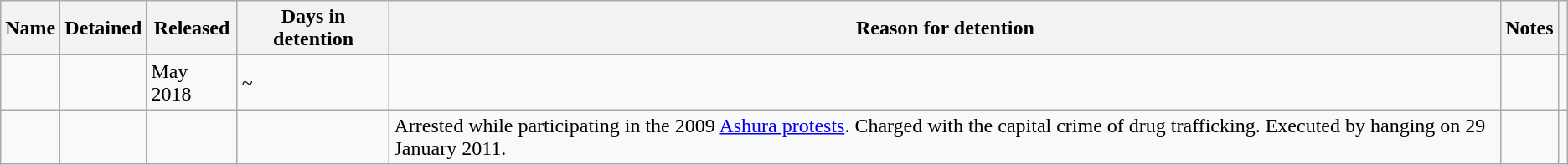<table class="wikitable sortable">
<tr>
<th>Name</th>
<th>Detained</th>
<th>Released</th>
<th>Days in detention</th>
<th>Reason for detention</th>
<th>Notes</th>
<th class="unsortable"></th>
</tr>
<tr>
<td></td>
<td></td>
<td>May 2018</td>
<td>~</td>
<td></td>
<td></td>
<td></td>
</tr>
<tr>
<td></td>
<td></td>
<td></td>
<td></td>
<td>Arrested while participating in the 2009 <a href='#'>Ashura protests</a>. Charged with the capital crime of drug trafficking. Executed by hanging on 29 January 2011.</td>
<td></td>
<td align="center"></td>
</tr>
</table>
